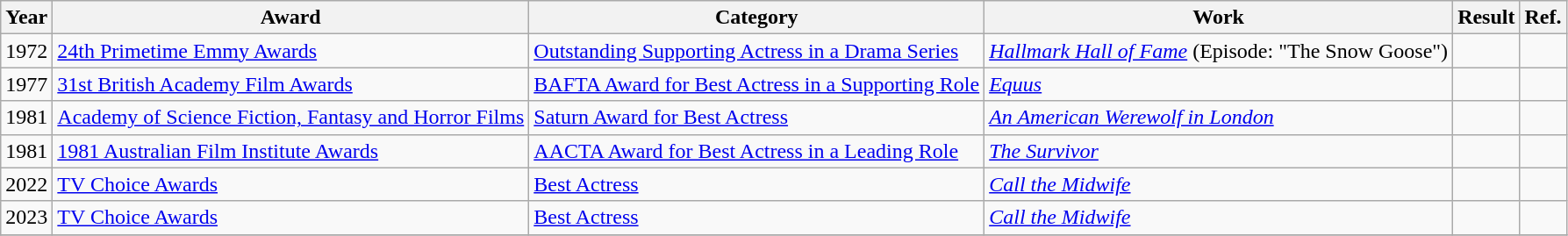<table class="wikitable sortable">
<tr>
<th>Year</th>
<th>Award</th>
<th>Category</th>
<th>Work</th>
<th>Result</th>
<th>Ref.</th>
</tr>
<tr>
<td>1972</td>
<td><a href='#'>24th Primetime Emmy Awards</a></td>
<td rowspan="1"><a href='#'>Outstanding Supporting Actress in a Drama Series</a></td>
<td rowspan="1"><em><a href='#'>Hallmark Hall of Fame</a></em> (Episode: "The Snow Goose")</td>
<td></td>
<td></td>
</tr>
<tr>
<td>1977</td>
<td><a href='#'>31st British Academy Film Awards</a></td>
<td><a href='#'>BAFTA Award for Best Actress in a Supporting Role</a></td>
<td><em><a href='#'>Equus</a></em></td>
<td></td>
<td></td>
</tr>
<tr>
<td>1981</td>
<td><a href='#'>Academy of Science Fiction, Fantasy and Horror Films</a></td>
<td><a href='#'>Saturn Award for Best Actress</a></td>
<td><em><a href='#'>An American Werewolf in London</a></em></td>
<td></td>
<td></td>
</tr>
<tr>
<td>1981</td>
<td><a href='#'>1981 Australian Film Institute Awards</a></td>
<td><a href='#'>AACTA Award for Best Actress in a Leading Role</a></td>
<td><em><a href='#'>The Survivor</a></em></td>
<td></td>
<td></td>
</tr>
<tr>
<td>2022</td>
<td><a href='#'>TV Choice Awards</a></td>
<td><a href='#'>Best Actress</a></td>
<td><em><a href='#'>Call the Midwife</a></em></td>
<td></td>
<td></td>
</tr>
<tr>
<td>2023</td>
<td><a href='#'>TV Choice Awards</a></td>
<td><a href='#'>Best Actress</a></td>
<td><em><a href='#'>Call the Midwife</a></em></td>
<td></td>
<td></td>
</tr>
<tr>
</tr>
</table>
